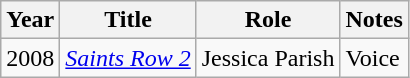<table class="wikitable sortable">
<tr>
<th>Year</th>
<th>Title</th>
<th>Role</th>
<th class="unsortable">Notes</th>
</tr>
<tr>
<td>2008</td>
<td><em><a href='#'>Saints Row 2</a></em></td>
<td>Jessica Parish</td>
<td>Voice</td>
</tr>
</table>
